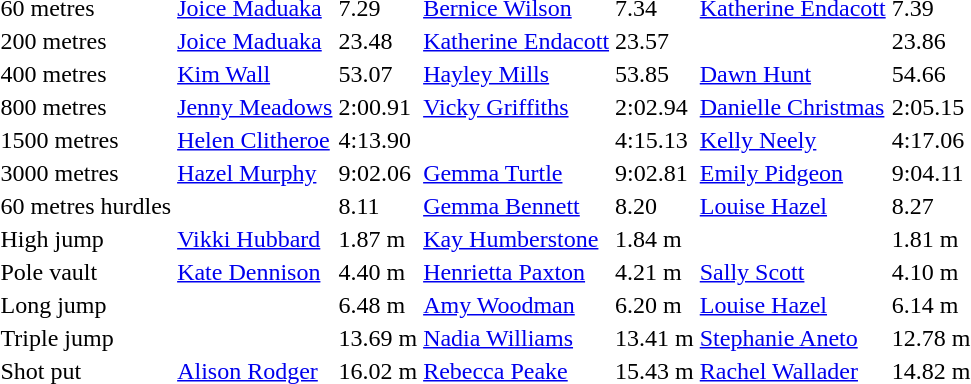<table>
<tr>
<td>60 metres</td>
<td><a href='#'>Joice Maduaka</a></td>
<td>7.29</td>
<td><a href='#'>Bernice Wilson</a></td>
<td>7.34</td>
<td><a href='#'>Katherine Endacott</a></td>
<td>7.39</td>
</tr>
<tr>
<td>200 metres</td>
<td><a href='#'>Joice Maduaka</a></td>
<td>23.48</td>
<td><a href='#'>Katherine Endacott</a></td>
<td>23.57</td>
<td></td>
<td>23.86</td>
</tr>
<tr>
<td>400 metres</td>
<td><a href='#'>Kim Wall</a></td>
<td>53.07</td>
<td><a href='#'>Hayley Mills</a></td>
<td>53.85</td>
<td><a href='#'>Dawn Hunt</a></td>
<td>54.66</td>
</tr>
<tr>
<td>800 metres</td>
<td><a href='#'>Jenny Meadows</a></td>
<td>2:00.91</td>
<td><a href='#'>Vicky Griffiths</a></td>
<td>2:02.94</td>
<td><a href='#'>Danielle Christmas</a></td>
<td>2:05.15</td>
</tr>
<tr>
<td>1500 metres</td>
<td><a href='#'>Helen Clitheroe</a></td>
<td>4:13.90</td>
<td></td>
<td>4:15.13</td>
<td><a href='#'>Kelly Neely</a></td>
<td>4:17.06</td>
</tr>
<tr>
<td>3000 metres</td>
<td><a href='#'>Hazel Murphy</a></td>
<td>9:02.06</td>
<td><a href='#'>Gemma Turtle</a></td>
<td>9:02.81</td>
<td><a href='#'>Emily Pidgeon</a></td>
<td>9:04.11</td>
</tr>
<tr>
<td>60 metres hurdles</td>
<td></td>
<td>8.11</td>
<td><a href='#'>Gemma Bennett</a></td>
<td>8.20</td>
<td><a href='#'>Louise Hazel</a></td>
<td>8.27</td>
</tr>
<tr>
<td>High jump</td>
<td><a href='#'>Vikki Hubbard</a></td>
<td>1.87 m</td>
<td><a href='#'>Kay Humberstone</a></td>
<td>1.84 m</td>
<td></td>
<td>1.81 m</td>
</tr>
<tr>
<td>Pole vault</td>
<td><a href='#'>Kate Dennison</a></td>
<td>4.40 m</td>
<td><a href='#'>Henrietta Paxton</a></td>
<td>4.21 m</td>
<td><a href='#'>Sally Scott</a></td>
<td>4.10 m</td>
</tr>
<tr>
<td>Long jump</td>
<td></td>
<td>6.48 m</td>
<td><a href='#'>Amy Woodman</a></td>
<td>6.20 m</td>
<td><a href='#'>Louise Hazel</a></td>
<td>6.14 m</td>
</tr>
<tr>
<td>Triple jump</td>
<td></td>
<td>13.69 m</td>
<td><a href='#'>Nadia Williams</a></td>
<td>13.41 m</td>
<td><a href='#'>Stephanie Aneto</a></td>
<td>12.78 m</td>
</tr>
<tr>
<td>Shot put</td>
<td><a href='#'>Alison Rodger</a></td>
<td>16.02 m</td>
<td><a href='#'>Rebecca Peake</a></td>
<td>15.43 m</td>
<td><a href='#'>Rachel Wallader</a></td>
<td>14.82 m</td>
</tr>
</table>
